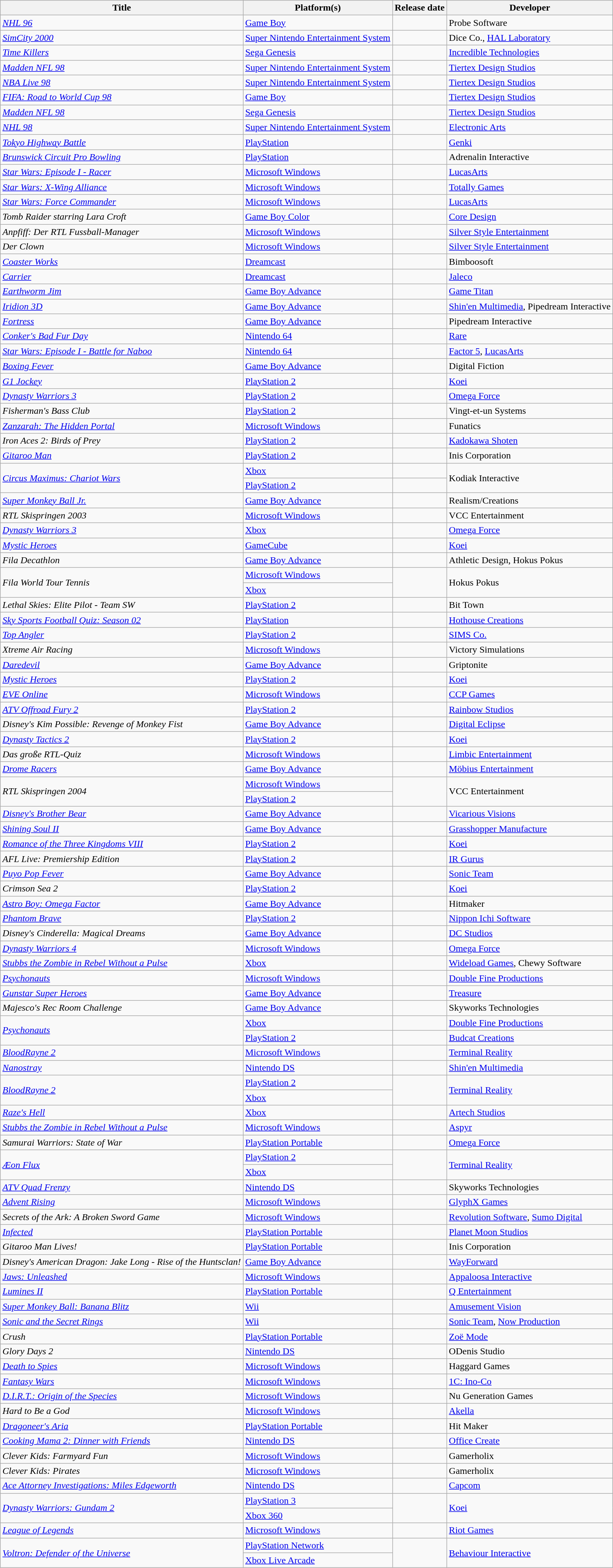<table class="wikitable sortable">
<tr>
<th>Title</th>
<th>Platform(s)</th>
<th>Release date</th>
<th>Developer</th>
</tr>
<tr>
<td><em><a href='#'>NHL 96</a></em></td>
<td><a href='#'>Game Boy</a></td>
<td></td>
<td>Probe Software</td>
</tr>
<tr>
<td><em><a href='#'>SimCity 2000</a></em></td>
<td><a href='#'>Super Nintendo Entertainment System</a></td>
<td></td>
<td>Dice Co., <a href='#'>HAL Laboratory</a></td>
</tr>
<tr>
<td><em><a href='#'>Time Killers</a></em></td>
<td><a href='#'>Sega Genesis</a></td>
<td></td>
<td><a href='#'>Incredible Technologies</a></td>
</tr>
<tr>
<td><em><a href='#'>Madden NFL 98</a></em></td>
<td><a href='#'>Super Nintendo Entertainment System</a></td>
<td></td>
<td><a href='#'>Tiertex Design Studios</a></td>
</tr>
<tr>
<td><em><a href='#'>NBA Live 98</a></em></td>
<td><a href='#'>Super Nintendo Entertainment System</a></td>
<td></td>
<td><a href='#'>Tiertex Design Studios</a></td>
</tr>
<tr>
<td><em><a href='#'>FIFA: Road to World Cup 98</a></em></td>
<td><a href='#'>Game Boy</a></td>
<td></td>
<td><a href='#'>Tiertex Design Studios</a></td>
</tr>
<tr>
<td><em><a href='#'>Madden NFL 98</a></em></td>
<td><a href='#'>Sega Genesis</a></td>
<td></td>
<td><a href='#'>Tiertex Design Studios</a></td>
</tr>
<tr>
<td><em><a href='#'>NHL 98</a></em></td>
<td><a href='#'>Super Nintendo Entertainment System</a></td>
<td></td>
<td><a href='#'>Electronic Arts</a></td>
</tr>
<tr>
<td><em><a href='#'>Tokyo Highway Battle</a></em></td>
<td><a href='#'>PlayStation</a></td>
<td></td>
<td><a href='#'>Genki</a></td>
</tr>
<tr>
<td><em><a href='#'>Brunswick Circuit Pro Bowling</a></em></td>
<td><a href='#'>PlayStation</a></td>
<td></td>
<td>Adrenalin Interactive</td>
</tr>
<tr>
<td><a href='#'><em>Star Wars: Episode I - Racer</em></a></td>
<td><a href='#'>Microsoft Windows</a></td>
<td></td>
<td><a href='#'>LucasArts</a></td>
</tr>
<tr>
<td><em><a href='#'>Star Wars: X-Wing Alliance</a></em></td>
<td><a href='#'>Microsoft Windows</a></td>
<td></td>
<td><a href='#'>Totally Games</a></td>
</tr>
<tr>
<td><em><a href='#'>Star Wars: Force Commander</a></em></td>
<td><a href='#'>Microsoft Windows</a></td>
<td></td>
<td><a href='#'>LucasArts</a></td>
</tr>
<tr>
<td><em>Tomb Raider starring Lara Croft</em></td>
<td><a href='#'>Game Boy Color</a></td>
<td></td>
<td><a href='#'>Core Design</a></td>
</tr>
<tr>
<td><em>Anpfiff: Der RTL Fussball-Manager</em></td>
<td><a href='#'>Microsoft Windows</a></td>
<td></td>
<td><a href='#'>Silver Style Entertainment</a></td>
</tr>
<tr>
<td><em>Der Clown</em></td>
<td><a href='#'>Microsoft Windows</a></td>
<td></td>
<td><a href='#'>Silver Style Entertainment</a></td>
</tr>
<tr>
<td><em><a href='#'>Coaster Works</a></em></td>
<td><a href='#'>Dreamcast</a></td>
<td></td>
<td>Bimboosoft</td>
</tr>
<tr>
<td><a href='#'><em>Carrier</em></a></td>
<td><a href='#'>Dreamcast</a></td>
<td></td>
<td><a href='#'>Jaleco</a></td>
</tr>
<tr>
<td><a href='#'><em>Earthworm Jim</em></a></td>
<td><a href='#'>Game Boy Advance</a></td>
<td></td>
<td><a href='#'>Game Titan</a></td>
</tr>
<tr>
<td><em><a href='#'>Iridion 3D</a></em></td>
<td><a href='#'>Game Boy Advance</a></td>
<td></td>
<td><a href='#'>Shin'en Multimedia</a>, Pipedream Interactive</td>
</tr>
<tr>
<td><a href='#'><em>Fortress</em></a></td>
<td><a href='#'>Game Boy Advance</a></td>
<td></td>
<td>Pipedream Interactive</td>
</tr>
<tr>
<td><em><a href='#'>Conker's Bad Fur Day</a></em></td>
<td><a href='#'>Nintendo 64</a></td>
<td></td>
<td><a href='#'>Rare</a></td>
</tr>
<tr>
<td><a href='#'><em>Star Wars: Episode I - Battle for Naboo</em></a></td>
<td><a href='#'>Nintendo 64</a></td>
<td></td>
<td><a href='#'>Factor 5</a>, <a href='#'>LucasArts</a></td>
</tr>
<tr>
<td><em><a href='#'>Boxing Fever</a></em></td>
<td><a href='#'>Game Boy Advance</a></td>
<td></td>
<td>Digital Fiction</td>
</tr>
<tr>
<td><em><a href='#'>G1 Jockey</a></em></td>
<td><a href='#'>PlayStation 2</a></td>
<td></td>
<td><a href='#'>Koei</a></td>
</tr>
<tr>
<td><em><a href='#'>Dynasty Warriors 3</a></em></td>
<td><a href='#'>PlayStation 2</a></td>
<td></td>
<td><a href='#'>Omega Force</a></td>
</tr>
<tr>
<td><em>Fisherman's Bass Club</em></td>
<td><a href='#'>PlayStation 2</a></td>
<td></td>
<td>Vingt-et-un Systems</td>
</tr>
<tr>
<td><a href='#'><em>Zanzarah: The Hidden Portal</em></a></td>
<td><a href='#'>Microsoft Windows</a></td>
<td></td>
<td>Funatics</td>
</tr>
<tr>
<td><em>Iron Aces 2: Birds of Prey</em></td>
<td><a href='#'>PlayStation 2</a></td>
<td></td>
<td><a href='#'>Kadokawa Shoten</a></td>
</tr>
<tr>
<td><em><a href='#'>Gitaroo Man</a></em></td>
<td><a href='#'>PlayStation 2</a></td>
<td></td>
<td>Inis Corporation</td>
</tr>
<tr>
<td rowspan="2"><em><a href='#'>Circus Maximus: Chariot Wars</a></em></td>
<td><a href='#'>Xbox</a></td>
<td></td>
<td rowspan="2">Kodiak Interactive</td>
</tr>
<tr>
<td><a href='#'>PlayStation 2</a></td>
<td></td>
</tr>
<tr>
<td><em><a href='#'>Super Monkey Ball Jr.</a></em></td>
<td><a href='#'>Game Boy Advance</a></td>
<td></td>
<td>Realism/Creations</td>
</tr>
<tr>
<td><em>RTL Skispringen 2003</em></td>
<td><a href='#'>Microsoft Windows</a></td>
<td></td>
<td>VCC Entertainment</td>
</tr>
<tr>
<td><em><a href='#'>Dynasty Warriors 3</a></em></td>
<td><a href='#'>Xbox</a></td>
<td></td>
<td><a href='#'>Omega Force</a></td>
</tr>
<tr>
<td><em><a href='#'>Mystic Heroes</a></em></td>
<td><a href='#'>GameCube</a></td>
<td></td>
<td><a href='#'>Koei</a></td>
</tr>
<tr>
<td><em>Fila Decathlon</em></td>
<td><a href='#'>Game Boy Advance</a></td>
<td></td>
<td>Athletic Design, Hokus Pokus</td>
</tr>
<tr>
<td rowspan="2"><em>Fila World Tour Tennis</em></td>
<td><a href='#'>Microsoft Windows</a></td>
<td rowspan="2"></td>
<td rowspan="2">Hokus Pokus</td>
</tr>
<tr>
<td><a href='#'>Xbox</a></td>
</tr>
<tr>
<td><em>Lethal Skies: Elite Pilot - Team SW</em></td>
<td><a href='#'>PlayStation 2</a></td>
<td></td>
<td>Bit Town</td>
</tr>
<tr>
<td><a href='#'><em>Sky Sports Football Quiz: Season 02</em></a></td>
<td><a href='#'>PlayStation</a></td>
<td></td>
<td><a href='#'>Hothouse Creations</a></td>
</tr>
<tr>
<td><a href='#'><em>Top Angler</em></a></td>
<td><a href='#'>PlayStation 2</a></td>
<td></td>
<td><a href='#'>SIMS Co.</a></td>
</tr>
<tr>
<td><em>Xtreme Air Racing</em></td>
<td><a href='#'>Microsoft Windows</a></td>
<td></td>
<td>Victory Simulations</td>
</tr>
<tr>
<td><a href='#'><em>Daredevil</em></a></td>
<td><a href='#'>Game Boy Advance</a></td>
<td></td>
<td>Griptonite</td>
</tr>
<tr>
<td><em><a href='#'>Mystic Heroes</a></em></td>
<td><a href='#'>PlayStation 2</a></td>
<td></td>
<td><a href='#'>Koei</a></td>
</tr>
<tr>
<td><a href='#'><em>EVE Online</em></a></td>
<td><a href='#'>Microsoft Windows</a></td>
<td></td>
<td><a href='#'>CCP Games</a></td>
</tr>
<tr>
<td><em><a href='#'>ATV Offroad Fury 2</a></em></td>
<td><a href='#'>PlayStation 2</a></td>
<td></td>
<td><a href='#'>Rainbow Studios</a></td>
</tr>
<tr>
<td><em>Disney's Kim Possible: Revenge of Monkey Fist</em></td>
<td><a href='#'>Game Boy Advance</a></td>
<td></td>
<td><a href='#'>Digital Eclipse</a></td>
</tr>
<tr>
<td><em><a href='#'>Dynasty Tactics 2</a></em></td>
<td><a href='#'>PlayStation 2</a></td>
<td></td>
<td><a href='#'>Koei</a></td>
</tr>
<tr>
<td><em>Das große RTL-Quiz</em></td>
<td><a href='#'>Microsoft Windows</a></td>
<td></td>
<td><a href='#'>Limbic Entertainment</a></td>
</tr>
<tr>
<td><em><a href='#'>Drome Racers</a></em></td>
<td><a href='#'>Game Boy Advance</a></td>
<td></td>
<td><a href='#'>Möbius Entertainment</a></td>
</tr>
<tr>
<td rowspan="2"><em>RTL Skispringen 2004</em></td>
<td><a href='#'>Microsoft Windows</a></td>
<td rowspan="2"></td>
<td rowspan="2">VCC Entertainment</td>
</tr>
<tr>
<td><a href='#'>PlayStation 2</a></td>
</tr>
<tr>
<td><a href='#'><em>Disney's Brother Bear</em></a></td>
<td><a href='#'>Game Boy Advance</a></td>
<td></td>
<td><a href='#'>Vicarious Visions</a></td>
</tr>
<tr>
<td><em><a href='#'>Shining Soul II</a></em></td>
<td><a href='#'>Game Boy Advance</a></td>
<td></td>
<td><a href='#'>Grasshopper Manufacture</a></td>
</tr>
<tr>
<td><em><a href='#'>Romance of the Three Kingdoms VIII</a></em></td>
<td><a href='#'>PlayStation 2</a></td>
<td></td>
<td><a href='#'>Koei</a></td>
</tr>
<tr>
<td><em>AFL Live: Premiership Edition</em></td>
<td><a href='#'>PlayStation 2</a></td>
<td></td>
<td><a href='#'>IR Gurus</a></td>
</tr>
<tr>
<td><em><a href='#'>Puyo Pop Fever</a></em></td>
<td><a href='#'>Game Boy Advance</a></td>
<td></td>
<td><a href='#'>Sonic Team</a></td>
</tr>
<tr>
<td><em>Crimson Sea 2</em></td>
<td><a href='#'>PlayStation 2</a></td>
<td></td>
<td><a href='#'>Koei</a></td>
</tr>
<tr>
<td><em><a href='#'>Astro Boy: Omega Factor</a></em></td>
<td><a href='#'>Game Boy Advance</a></td>
<td></td>
<td>Hitmaker</td>
</tr>
<tr>
<td><em><a href='#'>Phantom Brave</a></em></td>
<td><a href='#'>PlayStation 2</a></td>
<td></td>
<td><a href='#'>Nippon Ichi Software</a></td>
</tr>
<tr>
<td><em>Disney's Cinderella: Magical Dreams</em></td>
<td><a href='#'>Game Boy Advance</a></td>
<td></td>
<td><a href='#'>DC Studios</a></td>
</tr>
<tr>
<td><em><a href='#'>Dynasty Warriors 4</a></em></td>
<td><a href='#'>Microsoft Windows</a></td>
<td></td>
<td><a href='#'>Omega Force</a></td>
</tr>
<tr>
<td><em><a href='#'>Stubbs the Zombie in Rebel Without a Pulse</a></em></td>
<td><a href='#'>Xbox</a></td>
<td></td>
<td><a href='#'>Wideload Games</a>, Chewy Software</td>
</tr>
<tr>
<td><em><a href='#'>Psychonauts</a></em></td>
<td><a href='#'>Microsoft Windows</a></td>
<td></td>
<td><a href='#'>Double Fine Productions</a></td>
</tr>
<tr>
<td><em><a href='#'>Gunstar Super Heroes</a></em></td>
<td><a href='#'>Game Boy Advance</a></td>
<td></td>
<td><a href='#'>Treasure</a></td>
</tr>
<tr>
<td><em>Majesco's Rec Room Challenge</em></td>
<td><a href='#'>Game Boy Advance</a></td>
<td></td>
<td>Skyworks Technologies</td>
</tr>
<tr>
<td rowspan="2"><em><a href='#'>Psychonauts</a></em></td>
<td><a href='#'>Xbox</a></td>
<td></td>
<td><a href='#'>Double Fine Productions</a></td>
</tr>
<tr>
<td><a href='#'>PlayStation 2</a></td>
<td></td>
<td><a href='#'>Budcat Creations</a></td>
</tr>
<tr>
<td><em><a href='#'>BloodRayne 2</a></em></td>
<td><a href='#'>Microsoft Windows</a></td>
<td></td>
<td><a href='#'>Terminal Reality</a></td>
</tr>
<tr>
<td><em><a href='#'>Nanostray</a></em></td>
<td><a href='#'>Nintendo DS</a></td>
<td></td>
<td><a href='#'>Shin'en Multimedia</a></td>
</tr>
<tr>
<td rowspan="2"><em><a href='#'>BloodRayne 2</a></em></td>
<td><a href='#'>PlayStation 2</a></td>
<td rowspan="2"></td>
<td rowspan="2"><a href='#'>Terminal Reality</a></td>
</tr>
<tr>
<td><a href='#'>Xbox</a></td>
</tr>
<tr>
<td><em><a href='#'>Raze's Hell</a></em></td>
<td><a href='#'>Xbox</a></td>
<td></td>
<td><a href='#'>Artech Studios</a></td>
</tr>
<tr>
<td><em><a href='#'>Stubbs the Zombie in Rebel Without a Pulse</a></em></td>
<td><a href='#'>Microsoft Windows</a></td>
<td></td>
<td><a href='#'>Aspyr</a></td>
</tr>
<tr>
<td><em>Samurai Warriors: State of War</em></td>
<td><a href='#'>PlayStation Portable</a></td>
<td></td>
<td><a href='#'>Omega Force</a></td>
</tr>
<tr>
<td rowspan="2"><a href='#'><em>Æon Flux</em></a></td>
<td><a href='#'>PlayStation 2</a></td>
<td rowspan="2"></td>
<td rowspan="2"><a href='#'>Terminal Reality</a></td>
</tr>
<tr>
<td><a href='#'>Xbox</a></td>
</tr>
<tr>
<td><a href='#'><em>ATV Quad Frenzy</em></a></td>
<td><a href='#'>Nintendo DS</a></td>
<td></td>
<td>Skyworks Technologies</td>
</tr>
<tr>
<td><em><a href='#'>Advent Rising</a></em></td>
<td><a href='#'>Microsoft Windows</a></td>
<td></td>
<td><a href='#'>GlyphX Games</a></td>
</tr>
<tr>
<td><em>Secrets of the Ark: A Broken Sword Game</em></td>
<td><a href='#'>Microsoft Windows</a></td>
<td></td>
<td><a href='#'>Revolution Software</a>, <a href='#'>Sumo Digital</a></td>
</tr>
<tr>
<td><a href='#'><em>Infected</em></a></td>
<td><a href='#'>PlayStation Portable</a></td>
<td></td>
<td><a href='#'>Planet Moon Studios</a></td>
</tr>
<tr>
<td><em>Gitaroo Man Lives!</em></td>
<td><a href='#'>PlayStation Portable</a></td>
<td></td>
<td>Inis Corporation</td>
</tr>
<tr>
<td><em>Disney's American Dragon: Jake Long - Rise of the Huntsclan!</em></td>
<td><a href='#'>Game Boy Advance</a></td>
<td></td>
<td><a href='#'>WayForward</a></td>
</tr>
<tr>
<td><a href='#'><em>Jaws: Unleashed</em></a></td>
<td><a href='#'>Microsoft Windows</a></td>
<td></td>
<td><a href='#'>Appaloosa Interactive</a></td>
</tr>
<tr>
<td><em><a href='#'>Lumines II</a></em></td>
<td><a href='#'>PlayStation Portable</a></td>
<td></td>
<td><a href='#'>Q Entertainment</a></td>
</tr>
<tr>
<td><em><a href='#'>Super Monkey Ball: Banana Blitz</a></em></td>
<td><a href='#'>Wii</a></td>
<td></td>
<td><a href='#'>Amusement Vision</a></td>
</tr>
<tr>
<td><em><a href='#'>Sonic and the Secret Rings</a></em></td>
<td><a href='#'>Wii</a></td>
<td></td>
<td><a href='#'>Sonic Team</a>, <a href='#'>Now Production</a></td>
</tr>
<tr>
<td><em>Crush</em></td>
<td><a href='#'>PlayStation Portable</a></td>
<td></td>
<td><a href='#'>Zoë Mode</a></td>
</tr>
<tr>
<td><em>Glory Days 2</em></td>
<td><a href='#'>Nintendo DS</a></td>
<td></td>
<td>ODenis Studio</td>
</tr>
<tr>
<td><em><a href='#'>Death to Spies</a></em></td>
<td><a href='#'>Microsoft Windows</a></td>
<td></td>
<td>Haggard Games</td>
</tr>
<tr>
<td><em><a href='#'>Fantasy Wars</a></em></td>
<td><a href='#'>Microsoft Windows</a></td>
<td></td>
<td><a href='#'>1C: Ino-Co</a></td>
</tr>
<tr>
<td><a href='#'><em>D.I.R.T.: Origin of the Species</em></a></td>
<td><a href='#'>Microsoft Windows</a></td>
<td></td>
<td>Nu Generation Games</td>
</tr>
<tr>
<td><em>Hard to Be a God</em></td>
<td><a href='#'>Microsoft Windows</a></td>
<td></td>
<td><a href='#'>Akella</a></td>
</tr>
<tr>
<td><em><a href='#'>Dragoneer's Aria</a></em></td>
<td><a href='#'>PlayStation Portable</a></td>
<td></td>
<td>Hit Maker</td>
</tr>
<tr>
<td><em><a href='#'>Cooking Mama 2: Dinner with Friends</a></em></td>
<td><a href='#'>Nintendo DS</a></td>
<td></td>
<td><a href='#'>Office Create</a></td>
</tr>
<tr>
<td><em>Clever Kids: Farmyard Fun</em></td>
<td><a href='#'>Microsoft Windows</a></td>
<td></td>
<td>Gamerholix</td>
</tr>
<tr>
<td><em>Clever Kids: Pirates</em></td>
<td><a href='#'>Microsoft Windows</a></td>
<td></td>
<td>Gamerholix</td>
</tr>
<tr>
<td><em><a href='#'>Ace Attorney Investigations: Miles Edgeworth</a></em></td>
<td><a href='#'>Nintendo DS</a></td>
<td></td>
<td><a href='#'>Capcom</a></td>
</tr>
<tr>
<td rowspan="2"><em><a href='#'>Dynasty Warriors: Gundam 2</a></em></td>
<td><a href='#'>PlayStation 3</a></td>
<td rowspan="2"></td>
<td rowspan="2"><a href='#'>Koei</a></td>
</tr>
<tr>
<td><a href='#'>Xbox 360</a></td>
</tr>
<tr>
<td><em><a href='#'>League of Legends</a></em></td>
<td><a href='#'>Microsoft Windows</a></td>
<td></td>
<td><a href='#'>Riot Games</a></td>
</tr>
<tr>
<td rowspan="2"><a href='#'><em>Voltron: Defender of the Universe</em></a></td>
<td><a href='#'>PlayStation Network</a></td>
<td rowspan="2"></td>
<td rowspan="2"><a href='#'>Behaviour Interactive</a></td>
</tr>
<tr>
<td><a href='#'>Xbox Live Arcade</a></td>
</tr>
</table>
